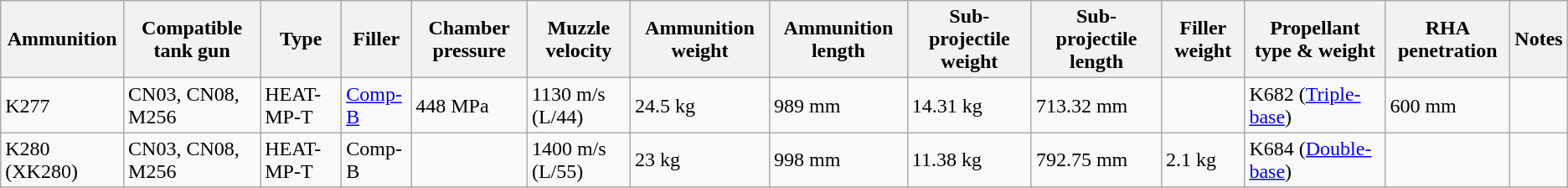<table class="wikitable">
<tr>
<th>Ammunition</th>
<th>Compatible tank gun</th>
<th>Type</th>
<th>Filler</th>
<th>Chamber pressure</th>
<th>Muzzle velocity</th>
<th>Ammunition weight</th>
<th>Ammunition length</th>
<th>Sub-projectile weight</th>
<th>Sub-projectile length</th>
<th>Filler weight</th>
<th>Propellant type & weight</th>
<th>RHA penetration</th>
<th>Notes</th>
</tr>
<tr>
<td>K277</td>
<td>CN03, CN08, M256</td>
<td>HEAT-MP-T</td>
<td><a href='#'>Comp-B</a></td>
<td>448 MPa</td>
<td>1130 m/s (L/44)</td>
<td>24.5 kg</td>
<td>989 mm</td>
<td>14.31 kg</td>
<td>713.32 mm</td>
<td></td>
<td>K682 (<a href='#'>Triple-base</a>)</td>
<td>600 mm</td>
<td></td>
</tr>
<tr>
<td>K280 (XK280)</td>
<td>CN03, CN08, M256</td>
<td>HEAT-MP-T</td>
<td>Comp-B</td>
<td></td>
<td>1400 m/s (L/55)</td>
<td>23 kg</td>
<td>998 mm</td>
<td>11.38 kg</td>
<td>792.75 mm</td>
<td>2.1 kg</td>
<td>K684 (<a href='#'>Double-base</a>)</td>
<td></td>
<td></td>
</tr>
</table>
